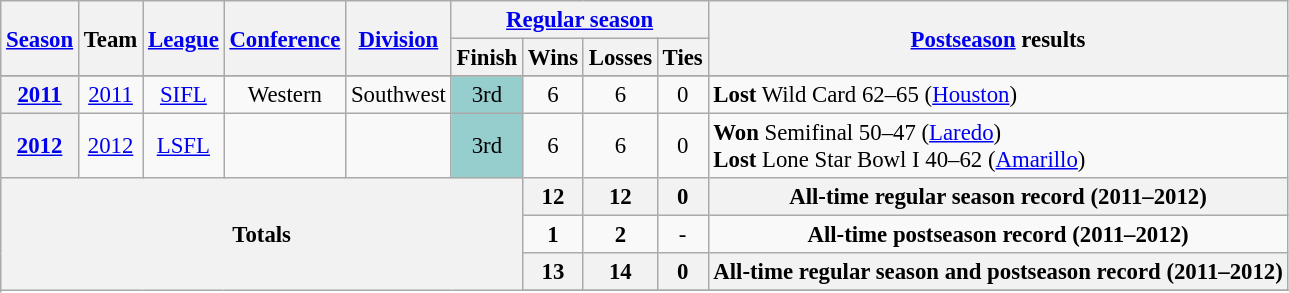<table class="wikitable" style="font-size: 95%;">
<tr>
<th rowspan="2"><a href='#'>Season</a></th>
<th rowspan="2">Team</th>
<th rowspan="2"><a href='#'>League</a></th>
<th rowspan="2"><a href='#'>Conference</a></th>
<th rowspan="2"><a href='#'>Division</a></th>
<th colspan="4"><a href='#'>Regular season</a></th>
<th rowspan="2"><a href='#'>Postseason</a> results</th>
</tr>
<tr>
<th>Finish</th>
<th>Wins</th>
<th>Losses</th>
<th>Ties</th>
</tr>
<tr background:#fcc;">
</tr>
<tr>
<th style="text-align:center;"><a href='#'>2011</a></th>
<td style="text-align:center;"><a href='#'>2011</a></td>
<td style="text-align:center;"><a href='#'>SIFL</a></td>
<td style="text-align:center;">Western</td>
<td style="text-align:center;">Southwest</td>
<td style="text-align:center; background:#96cdcd;">3rd</td>
<td style="text-align:center;">6</td>
<td style="text-align:center;">6</td>
<td style="text-align:center;">0</td>
<td><strong>Lost</strong> Wild Card 62–65 (<a href='#'>Houston</a>)</td>
</tr>
<tr>
<th style="text-align:center;"><a href='#'>2012</a></th>
<td style="text-align:center;"><a href='#'>2012</a></td>
<td style="text-align:center;"><a href='#'>LSFL</a></td>
<td style="text-align:center;"></td>
<td style="text-align:center;"></td>
<td style="text-align:center; background:#96cdcd;">3rd</td>
<td style="text-align:center;">6</td>
<td style="text-align:center;">6</td>
<td style="text-align:center;">0</td>
<td><strong>Won</strong> Semifinal 50–47 (<a href='#'>Laredo</a>)<br><strong>Lost</strong> Lone Star Bowl I 40–62 (<a href='#'>Amarillo</a>)</td>
</tr>
<tr>
<th style="text-align:center;" rowspan="5" colspan="6">Totals</th>
<th style="text-align:center;"><strong>12</strong></th>
<th style="text-align:center;"><strong>12</strong></th>
<th style="text-align:center;"><strong>0</strong></th>
<th style="text-align:center;" colspan="3"><strong>All-time regular season record (2011–2012)</strong></th>
</tr>
<tr style="text-align:center;">
<td><strong>1</strong></td>
<td><strong>2</strong></td>
<td>-</td>
<td colspan="3"><strong>All-time postseason record (2011–2012)</strong></td>
</tr>
<tr>
<th style="text-align:center;"><strong>13</strong></th>
<th style="text-align:center;"><strong>14</strong></th>
<th style="text-align:center;"><strong>0</strong></th>
<th style="text-align:center;" colspan="3"><strong>All-time regular season and  postseason record (2011–2012)</strong></th>
</tr>
<tr>
</tr>
</table>
